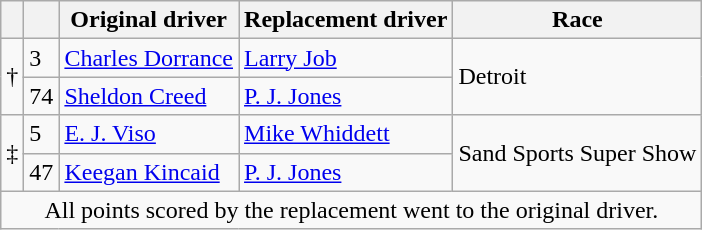<table class="wikitable">
<tr>
<th></th>
<th></th>
<th>Original driver</th>
<th>Replacement driver</th>
<th>Race</th>
</tr>
<tr>
<td align=center rowspan=2>†</td>
<td>3</td>
<td><a href='#'>Charles Dorrance</a></td>
<td><a href='#'>Larry Job</a></td>
<td rowspan=2>Detroit</td>
</tr>
<tr>
<td>74</td>
<td><a href='#'>Sheldon Creed</a></td>
<td><a href='#'>P. J. Jones</a></td>
</tr>
<tr>
<td align=center rowspan=2>‡</td>
<td>5</td>
<td><a href='#'>E. J. Viso</a></td>
<td><a href='#'>Mike Whiddett</a></td>
<td rowspan=2>Sand Sports Super Show</td>
</tr>
<tr>
<td>47</td>
<td><a href='#'>Keegan Kincaid</a></td>
<td><a href='#'>P. J. Jones</a></td>
</tr>
<tr>
<td colspan=5 align=center>All points scored by the replacement went to the original driver.</td>
</tr>
</table>
